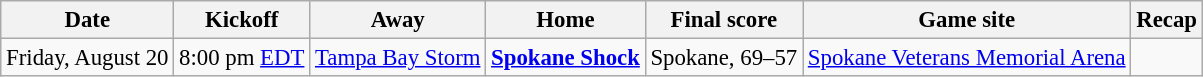<table class="wikitable" style="font-size: 95%;">
<tr>
<th>Date</th>
<th>Kickoff</th>
<th>Away</th>
<th>Home</th>
<th>Final score</th>
<th>Game site</th>
<th>Recap</th>
</tr>
<tr>
<td align="center">Friday, August 20</td>
<td align="center">8:00 pm <a href='#'>EDT</a></td>
<td align="center"><a href='#'>Tampa Bay Storm</a></td>
<td align="center"><strong><a href='#'>Spokane Shock</a></strong></td>
<td align="center">Spokane, 69–57</td>
<td align="center"><a href='#'>Spokane Veterans Memorial Arena</a></td>
<td align="center"></td>
</tr>
</table>
